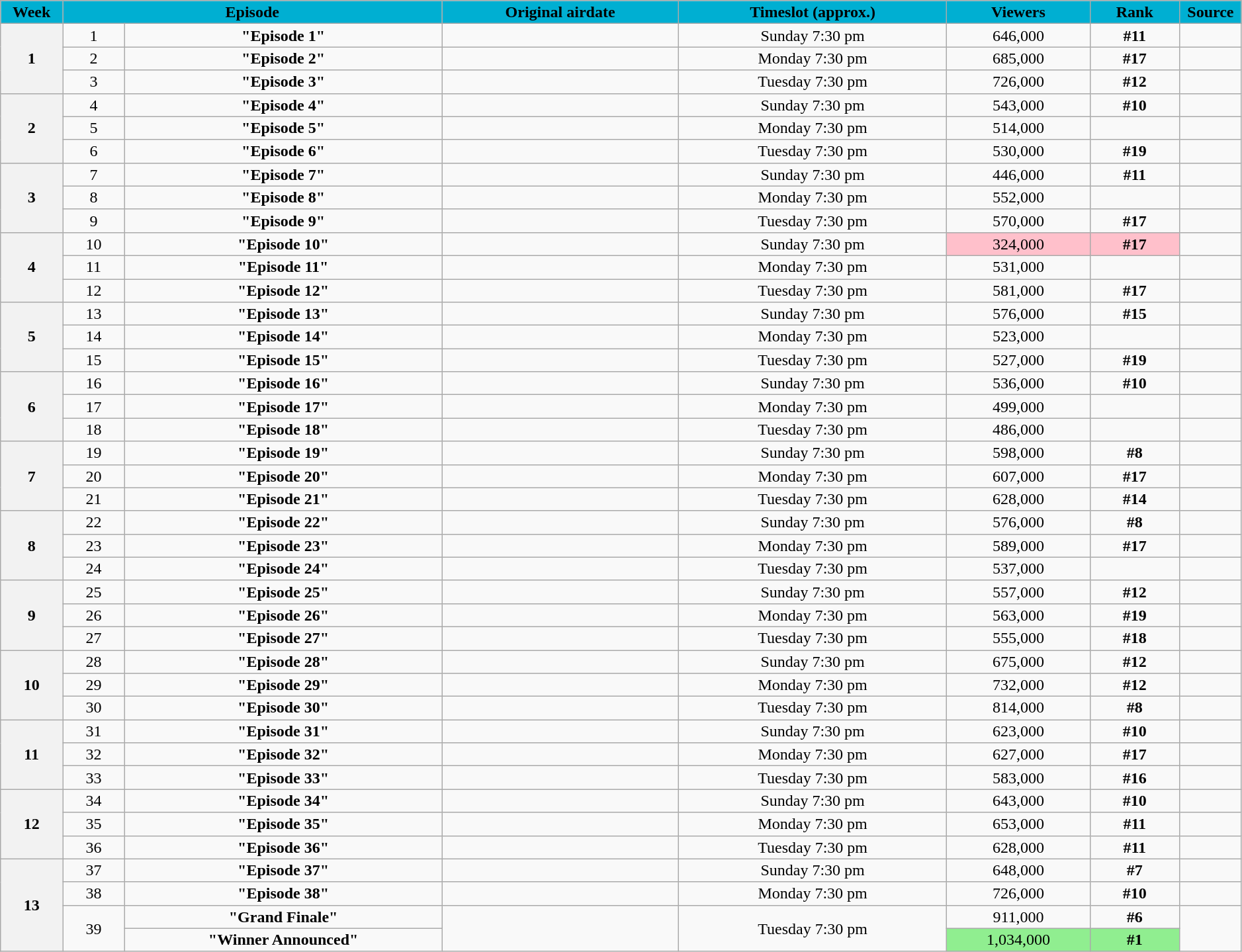<table class="wikitable plainrowheaders" style="text-align:center; line-height:16px; width:99%;">
<tr>
<th scope="col" style="background:#00AFD2; color:black;">Week</th>
<th scope="col" style="background:#00AFD2; color:black;" colspan="2">Episode</th>
<th scope="col" style="background:#00AFD2; color:black;">Original airdate</th>
<th scope="col" style="background:#00AFD2; color:black;">Timeslot (approx.)</th>
<th scope="col" style="background:#00AFD2; color:black;">Viewers</th>
<th scope="col" style="background:#00AFD2; color:black;">Rank<br><small></small></th>
<th scope="col" style="background:#00AFD2; color:black; width:05%;">Source</th>
</tr>
<tr>
<th style="width:05%;" rowspan="3">1</th>
<td style="width:05%;">1</td>
<td scope="row" style="text-align:center"><strong>"Episode 1"</strong></td>
<td></td>
<td>Sunday 7:30 pm</td>
<td>646,000</td>
<td><strong>#11</strong></td>
<td></td>
</tr>
<tr>
<td style="width:05%;">2</td>
<td scope="row" style="text-align:center"><strong>"Episode 2"</strong></td>
<td></td>
<td>Monday 7:30 pm</td>
<td>685,000</td>
<td><strong>#17</strong></td>
<td></td>
</tr>
<tr>
<td style="width:05%;">3</td>
<td scope="row" style="text-align:center"><strong>"Episode 3"</strong></td>
<td></td>
<td>Tuesday 7:30 pm</td>
<td>726,000</td>
<td><strong>#12</strong></td>
<td></td>
</tr>
<tr>
<th style="width:05%;" rowspan="3">2</th>
<td style="width:05%;">4</td>
<td scope="row" style="text-align:center"><strong>"Episode 4"</strong></td>
<td></td>
<td>Sunday 7:30 pm</td>
<td>543,000</td>
<td><strong>#10</strong></td>
<td></td>
</tr>
<tr>
<td style="width:05%;">5</td>
<td scope="row" style="text-align:center"><strong>"Episode 5"</strong></td>
<td></td>
<td>Monday 7:30 pm</td>
<td>514,000</td>
<td></td>
<td></td>
</tr>
<tr>
<td style="width:05%;">6</td>
<td scope="row" style="text-align:center"><strong>"Episode 6"</strong></td>
<td></td>
<td>Tuesday 7:30 pm</td>
<td>530,000</td>
<td><strong>#19</strong></td>
<td></td>
</tr>
<tr>
<th style="width:05%;" rowspan="3">3</th>
<td style="width:05%;">7</td>
<td scope="row" style="text-align:center"><strong>"Episode 7"</strong></td>
<td></td>
<td>Sunday 7:30 pm</td>
<td>446,000</td>
<td><strong>#11</strong></td>
<td></td>
</tr>
<tr>
<td style="width:05%;">8</td>
<td scope="row" style="text-align:center"><strong>"Episode 8"</strong></td>
<td></td>
<td>Monday 7:30 pm</td>
<td>552,000</td>
<td></td>
<td></td>
</tr>
<tr>
<td style="width:05%;">9</td>
<td scope="row" style="text-align:center"><strong>"Episode 9"</strong></td>
<td></td>
<td>Tuesday 7:30 pm</td>
<td>570,000</td>
<td><strong>#17</strong></td>
<td></td>
</tr>
<tr>
<th style="width:05%;" rowspan="3">4</th>
<td style="width:05%;">10</td>
<td scope="row" style="text-align:center"><strong>"Episode 10"</strong></td>
<td></td>
<td>Sunday 7:30 pm</td>
<td bgcolor="pink">324,000</td>
<td bgcolor="pink"><strong>#17</strong></td>
<td></td>
</tr>
<tr>
<td style="width:05%;">11</td>
<td scope="row" style="text-align:center"><strong>"Episode 11"</strong></td>
<td></td>
<td>Monday 7:30 pm</td>
<td>531,000</td>
<td></td>
<td></td>
</tr>
<tr>
<td style="width:05%;">12</td>
<td scope="row" style="text-align:center"><strong>"Episode 12"</strong></td>
<td></td>
<td>Tuesday 7:30 pm</td>
<td>581,000</td>
<td><strong>#17</strong></td>
<td></td>
</tr>
<tr>
<th style="width:05%;" rowspan="3">5</th>
<td style="width:05%;">13</td>
<td scope="row" style="text-align:center"><strong>"Episode 13"</strong></td>
<td></td>
<td>Sunday 7:30 pm</td>
<td>576,000</td>
<td><strong>#15</strong></td>
<td></td>
</tr>
<tr>
<td style="width:05%;">14</td>
<td scope="row" style="text-align:center"><strong>"Episode 14"</strong></td>
<td></td>
<td>Monday 7:30 pm</td>
<td>523,000</td>
<td></td>
<td></td>
</tr>
<tr>
<td style="width:05%;">15</td>
<td scope="row" style="text-align:center"><strong>"Episode 15"</strong></td>
<td></td>
<td>Tuesday 7:30 pm</td>
<td>527,000</td>
<td><strong>#19</strong></td>
<td></td>
</tr>
<tr>
<th style="width:05%;" rowspan="3">6</th>
<td style="width:05%;">16</td>
<td scope="row" style="text-align:center"><strong>"Episode 16"</strong></td>
<td></td>
<td>Sunday 7:30 pm</td>
<td>536,000</td>
<td><strong>#10</strong></td>
<td></td>
</tr>
<tr>
<td style="width:05%;">17</td>
<td scope="row" style="text-align:center"><strong>"Episode 17"</strong></td>
<td></td>
<td>Monday 7:30 pm</td>
<td>499,000</td>
<td></td>
<td></td>
</tr>
<tr>
<td style="width:05%;">18</td>
<td scope="row" style="text-align:center"><strong>"Episode 18"</strong></td>
<td></td>
<td>Tuesday 7:30 pm</td>
<td>486,000</td>
<td></td>
<td></td>
</tr>
<tr>
<th style="width:05%;" rowspan="3">7</th>
<td style="width:05%;">19</td>
<td scope="row" style="text-align:center"><strong>"Episode 19"</strong></td>
<td></td>
<td>Sunday 7:30 pm</td>
<td>598,000</td>
<td><strong>#8</strong></td>
<td></td>
</tr>
<tr>
<td style="width:05%;">20</td>
<td scope="row" style="text-align:center"><strong>"Episode 20"</strong></td>
<td></td>
<td>Monday 7:30 pm</td>
<td>607,000</td>
<td><strong>#17</strong></td>
<td></td>
</tr>
<tr>
<td style="width:05%;">21</td>
<td scope="row" style="text-align:center"><strong>"Episode 21"</strong></td>
<td></td>
<td>Tuesday 7:30 pm</td>
<td>628,000</td>
<td><strong>#14</strong></td>
<td></td>
</tr>
<tr>
<th style="width:05%;" rowspan="3">8</th>
<td style="width:05%;">22</td>
<td scope="row" style="text-align:center"><strong>"Episode 22"</strong></td>
<td></td>
<td>Sunday 7:30 pm</td>
<td>576,000</td>
<td><strong>#8</strong></td>
<td></td>
</tr>
<tr>
<td style="width:05%;">23</td>
<td scope="row" style="text-align:center"><strong>"Episode 23"</strong></td>
<td></td>
<td>Monday 7:30 pm</td>
<td>589,000</td>
<td><strong>#17</strong></td>
<td></td>
</tr>
<tr>
<td style="width:05%;">24</td>
<td scope="row" style="text-align:center"><strong>"Episode 24"</strong></td>
<td></td>
<td>Tuesday 7:30 pm</td>
<td>537,000</td>
<td></td>
<td></td>
</tr>
<tr>
<th style="width:05%;" rowspan="3">9</th>
<td style="width:05%;">25</td>
<td scope="row" style="text-align:center"><strong>"Episode 25"</strong></td>
<td></td>
<td>Sunday 7:30 pm</td>
<td>557,000</td>
<td><strong>#12</strong></td>
<td></td>
</tr>
<tr>
<td style="width:05%;">26</td>
<td scope="row" style="text-align:center"><strong>"Episode 26"</strong></td>
<td></td>
<td>Monday 7:30 pm</td>
<td>563,000</td>
<td><strong>#19</strong></td>
<td></td>
</tr>
<tr>
<td style="width:05%;">27</td>
<td scope="row" style="text-align:center"><strong>"Episode 27"</strong></td>
<td></td>
<td>Tuesday 7:30 pm</td>
<td>555,000</td>
<td><strong>#18</strong></td>
<td></td>
</tr>
<tr>
<th style="width:05%;" rowspan="3">10</th>
<td style="width:05%;">28</td>
<td scope="row" style="text-align:center"><strong>"Episode 28"</strong></td>
<td></td>
<td>Sunday 7:30 pm</td>
<td>675,000</td>
<td><strong>#12</strong></td>
<td></td>
</tr>
<tr>
<td style="width:05%;">29</td>
<td scope="row" style="text-align:center"><strong>"Episode 29"</strong></td>
<td></td>
<td>Monday 7:30 pm</td>
<td>732,000</td>
<td><strong>#12</strong></td>
<td></td>
</tr>
<tr>
<td style="width:05%;">30</td>
<td scope="row" style="text-align:center"><strong>"Episode 30"</strong></td>
<td></td>
<td>Tuesday 7:30 pm</td>
<td>814,000</td>
<td><strong>#8</strong></td>
<td></td>
</tr>
<tr>
<th style="width:05%;" rowspan="3">11</th>
<td style="width:05%;">31</td>
<td scope="row" style="text-align:center"><strong>"Episode 31"</strong></td>
<td></td>
<td>Sunday 7:30 pm</td>
<td>623,000</td>
<td><strong>#10</strong></td>
<td></td>
</tr>
<tr>
<td style="width:05%;">32</td>
<td scope="row" style="text-align:center"><strong>"Episode 32"</strong></td>
<td></td>
<td>Monday 7:30 pm</td>
<td>627,000</td>
<td><strong>#17</strong></td>
<td></td>
</tr>
<tr>
<td style="width:05%;">33</td>
<td scope="row" style="text-align:center"><strong>"Episode 33"</strong></td>
<td></td>
<td>Tuesday 7:30 pm</td>
<td>583,000</td>
<td><strong>#16</strong></td>
<td></td>
</tr>
<tr>
<th style="width:05%;" rowspan="3">12</th>
<td style="width:05%;">34</td>
<td scope="row" style="text-align:center"><strong>"Episode 34"</strong></td>
<td></td>
<td>Sunday 7:30 pm</td>
<td>643,000</td>
<td><strong>#10</strong></td>
<td></td>
</tr>
<tr>
<td style="width:05%;">35</td>
<td scope="row" style="text-align:center"><strong>"Episode 35"</strong></td>
<td></td>
<td>Monday 7:30 pm</td>
<td>653,000</td>
<td><strong>#11</strong></td>
<td></td>
</tr>
<tr>
<td style="width:05%;">36</td>
<td scope="row" style="text-align:center"><strong>"Episode 36"</strong></td>
<td></td>
<td>Tuesday 7:30 pm</td>
<td>628,000</td>
<td><strong>#11</strong></td>
<td></td>
</tr>
<tr>
<th style="width:05%;" rowspan="4">13</th>
<td style="width:05%;">37</td>
<td scope="row" style="text-align:center"><strong>"Episode 37"</strong></td>
<td></td>
<td>Sunday 7:30 pm</td>
<td>648,000</td>
<td><strong>#7</strong></td>
<td></td>
</tr>
<tr>
<td style="width:05%;">38</td>
<td scope="row" style="text-align:center"><strong>"Episode 38"</strong></td>
<td></td>
<td>Monday 7:30 pm</td>
<td>726,000</td>
<td><strong>#10</strong></td>
<td></td>
</tr>
<tr>
<td rowspan="2" style="width:05%;">39</td>
<td scope="row" style="text-align:center"><strong>"Grand Finale"</strong></td>
<td rowspan="2"></td>
<td rowspan="2">Tuesday 7:30 pm</td>
<td>911,000</td>
<td><strong>#6</strong></td>
<td rowspan="2"></td>
</tr>
<tr>
<td scope="row" style="text-align:center"><strong>"Winner Announced"</strong></td>
<td bgcolor="lightgreen">1,034,000</td>
<td bgcolor="lightgreen"><strong>#1</strong></td>
</tr>
</table>
